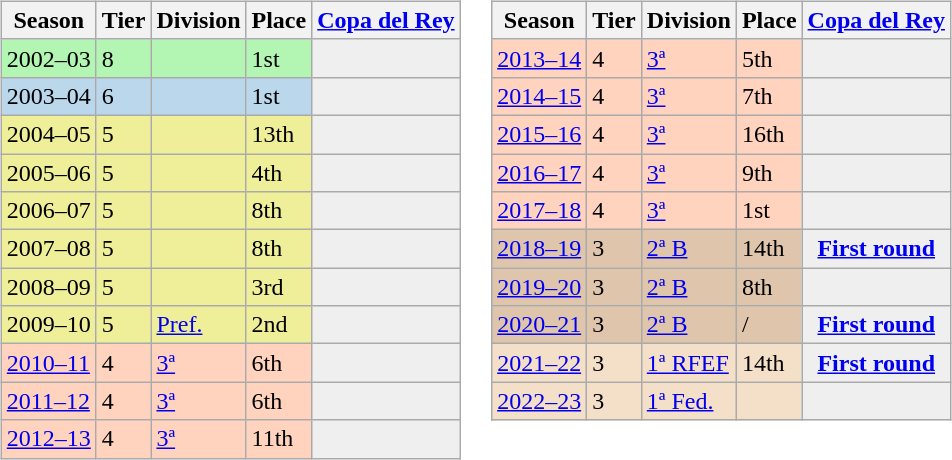<table>
<tr>
<td valign="top" width=0%><br><table class="wikitable">
<tr style="background:#f0f6fa;">
<th>Season</th>
<th>Tier</th>
<th>Division</th>
<th>Place</th>
<th><a href='#'>Copa del Rey</a></th>
</tr>
<tr>
<td style="background:#B3F5B3;">2002–03</td>
<td style="background:#B3F5B3;">8</td>
<td style="background:#B3F5B3;"></td>
<td style="background:#B3F5B3;">1st</td>
<th style="background:#efefef;"></th>
</tr>
<tr>
<td style="background:#BBD7EC;">2003–04</td>
<td style="background:#BBD7EC;">6</td>
<td style="background:#BBD7EC;"></td>
<td style="background:#BBD7EC;">1st</td>
<th style="background:#efefef;"></th>
</tr>
<tr>
<td style="background:#EFEF99;">2004–05</td>
<td style="background:#EFEF99;">5</td>
<td style="background:#EFEF99;"></td>
<td style="background:#EFEF99;">13th</td>
<th style="background:#efefef;"></th>
</tr>
<tr>
<td style="background:#EFEF99;">2005–06</td>
<td style="background:#EFEF99;">5</td>
<td style="background:#EFEF99;"></td>
<td style="background:#EFEF99;">4th</td>
<th style="background:#efefef;"></th>
</tr>
<tr>
<td style="background:#EFEF99;">2006–07</td>
<td style="background:#EFEF99;">5</td>
<td style="background:#EFEF99;"></td>
<td style="background:#EFEF99;">8th</td>
<th style="background:#efefef;"></th>
</tr>
<tr>
<td style="background:#EFEF99;">2007–08</td>
<td style="background:#EFEF99;">5</td>
<td style="background:#EFEF99;"></td>
<td style="background:#EFEF99;">8th</td>
<th style="background:#efefef;"></th>
</tr>
<tr>
<td style="background:#EFEF99;">2008–09</td>
<td style="background:#EFEF99;">5</td>
<td style="background:#EFEF99;"></td>
<td style="background:#EFEF99;">3rd</td>
<th style="background:#efefef;"></th>
</tr>
<tr>
<td style="background:#EFEF99;">2009–10</td>
<td style="background:#EFEF99;">5</td>
<td style="background:#EFEF99;"><a href='#'>Pref.</a></td>
<td style="background:#EFEF99;">2nd</td>
<th style="background:#efefef;"></th>
</tr>
<tr>
<td style="background:#FFD3BD;"><a href='#'>2010–11</a></td>
<td style="background:#FFD3BD;">4</td>
<td style="background:#FFD3BD;"><a href='#'>3ª</a></td>
<td style="background:#FFD3BD;">6th</td>
<td style="background:#efefef;"></td>
</tr>
<tr>
<td style="background:#FFD3BD;"><a href='#'>2011–12</a></td>
<td style="background:#FFD3BD;">4</td>
<td style="background:#FFD3BD;"><a href='#'>3ª</a></td>
<td style="background:#FFD3BD;">6th</td>
<td style="background:#efefef;"></td>
</tr>
<tr>
<td style="background:#FFD3BD;"><a href='#'>2012–13</a></td>
<td style="background:#FFD3BD;">4</td>
<td style="background:#FFD3BD;"><a href='#'>3ª</a></td>
<td style="background:#FFD3BD;">11th</td>
<td style="background:#efefef;"></td>
</tr>
</table>
</td>
<td valign="top" width=0%><br><table class="wikitable">
<tr style="background:#f0f6fa;">
<th>Season</th>
<th>Tier</th>
<th>Division</th>
<th>Place</th>
<th><a href='#'>Copa del Rey</a></th>
</tr>
<tr>
<td style="background:#FFD3BD;"><a href='#'>2013–14</a></td>
<td style="background:#FFD3BD;">4</td>
<td style="background:#FFD3BD;"><a href='#'>3ª</a></td>
<td style="background:#FFD3BD;">5th</td>
<td style="background:#efefef;"></td>
</tr>
<tr>
<td style="background:#FFD3BD;"><a href='#'>2014–15</a></td>
<td style="background:#FFD3BD;">4</td>
<td style="background:#FFD3BD;"><a href='#'>3ª</a></td>
<td style="background:#FFD3BD;">7th</td>
<td style="background:#efefef;"></td>
</tr>
<tr>
<td style="background:#FFD3BD;"><a href='#'>2015–16</a></td>
<td style="background:#FFD3BD;">4</td>
<td style="background:#FFD3BD;"><a href='#'>3ª</a></td>
<td style="background:#FFD3BD;">16th</td>
<td style="background:#efefef;"></td>
</tr>
<tr>
<td style="background:#FFD3BD;"><a href='#'>2016–17</a></td>
<td style="background:#FFD3BD;">4</td>
<td style="background:#FFD3BD;"><a href='#'>3ª</a></td>
<td style="background:#FFD3BD;">9th</td>
<td style="background:#efefef;"></td>
</tr>
<tr>
<td style="background:#FFD3BD;"><a href='#'>2017–18</a></td>
<td style="background:#FFD3BD;">4</td>
<td style="background:#FFD3BD;"><a href='#'>3ª</a></td>
<td style="background:#FFD3BD;">1st</td>
<th style="background:#efefef;"></th>
</tr>
<tr>
<td style="background:#DEC5AB;"><a href='#'>2018–19</a></td>
<td style="background:#DEC5AB;">3</td>
<td style="background:#DEC5AB;"><a href='#'>2ª B</a></td>
<td style="background:#DEC5AB;">14th</td>
<th style="background:#efefef;"><a href='#'>First round</a></th>
</tr>
<tr>
<td style="background:#DEC5AB;"><a href='#'>2019–20</a></td>
<td style="background:#DEC5AB;">3</td>
<td style="background:#DEC5AB;"><a href='#'>2ª B</a></td>
<td style="background:#DEC5AB;">8th</td>
<th style="background:#efefef;"></th>
</tr>
<tr>
<td style="background:#DEC5AB;"><a href='#'>2020–21</a></td>
<td style="background:#DEC5AB;">3</td>
<td style="background:#DEC5AB;"><a href='#'>2ª B</a></td>
<td style="background:#DEC5AB;"> / </td>
<th style="background:#efefef;"><a href='#'>First round</a></th>
</tr>
<tr>
<td style="background:#F4DFC8;"><a href='#'>2021–22</a></td>
<td style="background:#F4DFC8;">3</td>
<td style="background:#F4DFC8;"><a href='#'>1ª RFEF</a></td>
<td style="background:#F4DFC8;">14th</td>
<th style="background:#efefef;"><a href='#'>First round</a></th>
</tr>
<tr>
<td style="background:#F4DFC8;"><a href='#'>2022–23</a></td>
<td style="background:#F4DFC8;">3</td>
<td style="background:#F4DFC8;"><a href='#'>1ª Fed.</a></td>
<td style="background:#F4DFC8;"></td>
<th style="background:#efefef;"></th>
</tr>
</table>
</td>
</tr>
</table>
